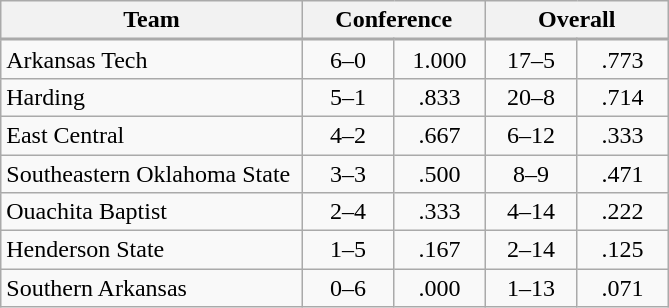<table class="wikitable" style="text-align:center">
<tr>
<th>Team</th>
<th colspan=2>Conference</th>
<th colspan=2>Overall</th>
</tr>
<tr height=0>
<td style="padding:0" width=200></td>
<td style="padding:0" width=60></td>
<td style="padding:0" width=60></td>
<td style="padding:0" width=60></td>
<td style="padding:0" width=60></td>
</tr>
<tr>
<td align=left>Arkansas Tech</td>
<td>6–0</td>
<td>1.000</td>
<td>17–5</td>
<td>.773</td>
</tr>
<tr>
<td align=left>Harding</td>
<td>5–1</td>
<td>.833</td>
<td>20–8</td>
<td>.714</td>
</tr>
<tr>
<td align=left>East Central</td>
<td>4–2</td>
<td>.667</td>
<td>6–12</td>
<td>.333</td>
</tr>
<tr>
<td align=left>Southeastern Oklahoma State</td>
<td>3–3</td>
<td>.500</td>
<td>8–9</td>
<td>.471</td>
</tr>
<tr>
<td align=left>Ouachita Baptist</td>
<td>2–4</td>
<td>.333</td>
<td>4–14</td>
<td>.222</td>
</tr>
<tr>
<td align=left>Henderson State</td>
<td>1–5</td>
<td>.167</td>
<td>2–14</td>
<td>.125</td>
</tr>
<tr>
<td align=left>Southern Arkansas</td>
<td>0–6</td>
<td>.000</td>
<td>1–13</td>
<td>.071</td>
</tr>
</table>
